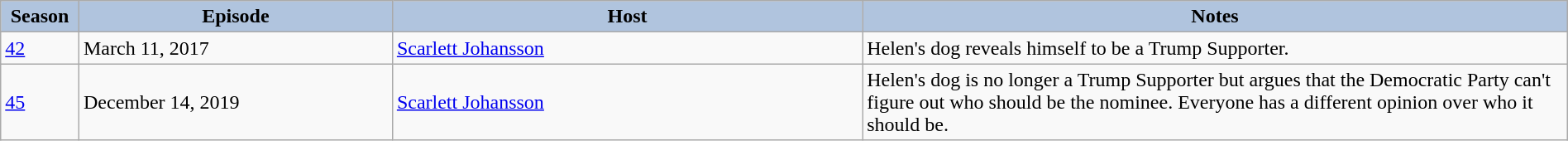<table class="wikitable" style="width:100%;">
<tr>
<th style="background:#B0C4DE;" width="5%">Season</th>
<th style="background:#B0C4DE;" width="20%">Episode</th>
<th style="background:#B0C4DE;" width="30%">Host</th>
<th style="background:#B0C4DE;" width="45%">Notes</th>
</tr>
<tr>
<td><a href='#'>42</a></td>
<td>March 11, 2017</td>
<td><a href='#'>Scarlett Johansson</a></td>
<td>Helen's dog reveals himself to be a Trump Supporter.</td>
</tr>
<tr>
<td><a href='#'>45</a></td>
<td>December 14, 2019</td>
<td><a href='#'>Scarlett Johansson</a></td>
<td>Helen's dog is no longer a Trump Supporter but argues that the Democratic Party can't figure out who should be the nominee. Everyone has a different opinion over who it should be.</td>
</tr>
</table>
